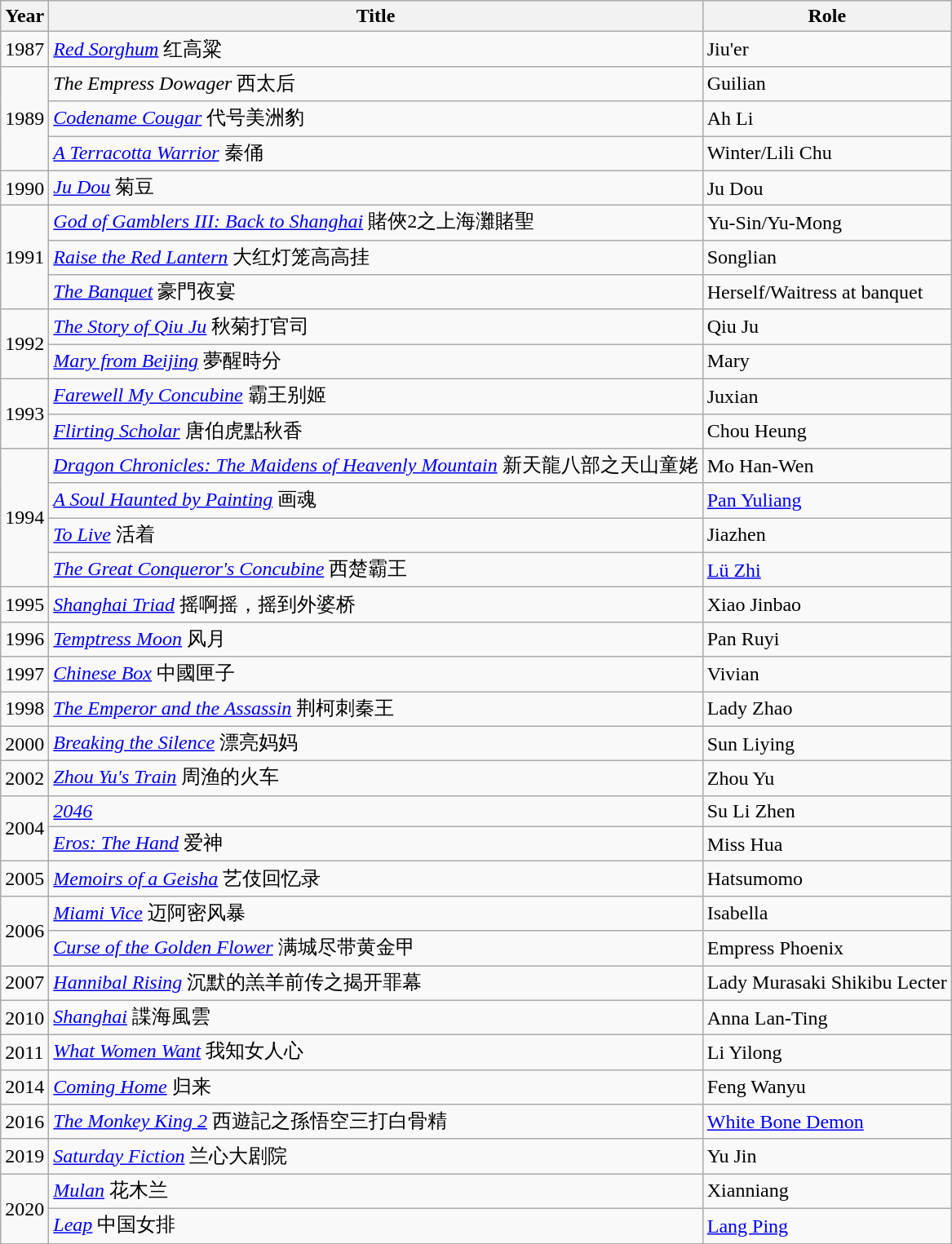<table class="wikitable">
<tr>
<th>Year</th>
<th>Title</th>
<th>Role</th>
</tr>
<tr>
<td>1987</td>
<td><em><a href='#'>Red Sorghum</a></em> 红高粱</td>
<td>Jiu'er</td>
</tr>
<tr>
<td rowspan=3>1989</td>
<td><em>The Empress Dowager</em> 西太后</td>
<td>Guilian</td>
</tr>
<tr>
<td><em><a href='#'>Codename Cougar</a></em> 代号美洲豹</td>
<td>Ah Li</td>
</tr>
<tr>
<td><em><a href='#'>A Terracotta Warrior</a></em> 秦俑</td>
<td>Winter/Lili Chu</td>
</tr>
<tr>
<td>1990</td>
<td><em><a href='#'>Ju Dou</a></em> 菊豆</td>
<td>Ju Dou</td>
</tr>
<tr>
<td rowspan=3>1991</td>
<td><em><a href='#'>God of Gamblers III: Back to Shanghai</a></em> 賭俠2之上海灘賭聖</td>
<td>Yu-Sin/Yu-Mong</td>
</tr>
<tr>
<td><em><a href='#'>Raise the Red Lantern</a></em> 大红灯笼高高挂</td>
<td>Songlian</td>
</tr>
<tr>
<td><em><a href='#'>The Banquet</a></em> 豪門夜宴</td>
<td>Herself/Waitress at banquet</td>
</tr>
<tr>
<td rowspan=2>1992</td>
<td><em><a href='#'>The Story of Qiu Ju</a></em> 秋菊打官司</td>
<td>Qiu Ju</td>
</tr>
<tr>
<td><em><a href='#'>Mary from Beijing</a></em> 夢醒時分</td>
<td>Mary</td>
</tr>
<tr>
<td rowspan=2>1993</td>
<td><em><a href='#'>Farewell My Concubine</a></em> 霸王别姬</td>
<td>Juxian</td>
</tr>
<tr>
<td><em><a href='#'>Flirting Scholar</a></em> 唐伯虎點秋香</td>
<td>Chou Heung</td>
</tr>
<tr>
<td rowspan=4>1994</td>
<td><em><a href='#'>Dragon Chronicles: The Maidens of Heavenly Mountain</a></em> 新天龍八部之天山童姥</td>
<td>Mo Han-Wen</td>
</tr>
<tr>
<td><em><a href='#'>A Soul Haunted by Painting</a></em> 画魂</td>
<td><a href='#'>Pan Yuliang</a></td>
</tr>
<tr>
<td><em><a href='#'>To Live</a></em> 活着</td>
<td>Jiazhen</td>
</tr>
<tr>
<td><em><a href='#'>The Great Conqueror's Concubine</a></em> 西楚霸王</td>
<td><a href='#'>Lü Zhi</a></td>
</tr>
<tr>
<td>1995</td>
<td><em><a href='#'>Shanghai Triad</a></em> 摇啊摇，摇到外婆桥</td>
<td>Xiao Jinbao</td>
</tr>
<tr>
<td>1996</td>
<td><em><a href='#'>Temptress Moon</a></em> 风月</td>
<td>Pan Ruyi</td>
</tr>
<tr>
<td>1997</td>
<td><em><a href='#'>Chinese Box</a></em> 中國匣子</td>
<td>Vivian</td>
</tr>
<tr>
<td>1998</td>
<td><em><a href='#'>The Emperor and the Assassin</a></em> 荆柯刺秦王</td>
<td>Lady Zhao</td>
</tr>
<tr>
<td>2000</td>
<td><em><a href='#'>Breaking the Silence</a></em> 漂亮妈妈</td>
<td>Sun Liying</td>
</tr>
<tr>
<td>2002</td>
<td><em><a href='#'>Zhou Yu's Train</a></em> 周渔的火车</td>
<td>Zhou Yu</td>
</tr>
<tr>
<td rowspan=2>2004</td>
<td><em><a href='#'>2046</a></em></td>
<td>Su Li Zhen</td>
</tr>
<tr>
<td><em><a href='#'>Eros: The Hand</a></em> 爱神</td>
<td>Miss Hua</td>
</tr>
<tr>
<td>2005</td>
<td><em><a href='#'>Memoirs of a Geisha</a></em> 艺伎回忆录</td>
<td>Hatsumomo</td>
</tr>
<tr>
<td rowspan=2>2006</td>
<td><em><a href='#'>Miami Vice</a></em> 迈阿密风暴</td>
<td>Isabella</td>
</tr>
<tr>
<td><em><a href='#'>Curse of the Golden Flower</a></em> 满城尽带黄金甲</td>
<td>Empress Phoenix</td>
</tr>
<tr>
<td>2007</td>
<td><em><a href='#'>Hannibal Rising</a></em> 沉默的羔羊前传之揭开罪幕</td>
<td>Lady Murasaki Shikibu Lecter</td>
</tr>
<tr>
<td>2010</td>
<td><em><a href='#'>Shanghai</a></em> 諜海風雲</td>
<td>Anna Lan-Ting</td>
</tr>
<tr>
<td>2011</td>
<td><em><a href='#'>What Women Want</a></em> 我知女人心</td>
<td>Li Yilong</td>
</tr>
<tr>
<td>2014</td>
<td><em><a href='#'>Coming Home</a></em> 归来</td>
<td>Feng Wanyu</td>
</tr>
<tr>
<td>2016</td>
<td><em><a href='#'>The Monkey King 2</a></em> 西遊記之孫悟空三打白骨精</td>
<td><a href='#'>White Bone Demon</a></td>
</tr>
<tr>
<td>2019</td>
<td><em><a href='#'>Saturday Fiction</a></em> 兰心大剧院</td>
<td>Yu Jin</td>
</tr>
<tr>
<td rowspan=2>2020</td>
<td><em><a href='#'>Mulan</a></em> 花木兰</td>
<td>Xianniang</td>
</tr>
<tr>
<td><em><a href='#'>Leap</a></em> 中国女排</td>
<td><a href='#'>Lang Ping</a></td>
</tr>
</table>
